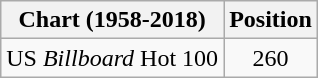<table class="wikitable plainrowheaders">
<tr>
<th>Chart (1958-2018)</th>
<th>Position</th>
</tr>
<tr>
<td>US <em>Billboard</em> Hot 100</td>
<td style="text-align:center;">260</td>
</tr>
</table>
